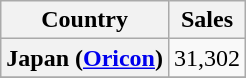<table class="wikitable plainrowheaders">
<tr>
<th>Country</th>
<th>Sales</th>
</tr>
<tr>
<th scope="row">Japan (<a href='#'>Oricon</a>)</th>
<td>31,302</td>
</tr>
<tr>
</tr>
</table>
